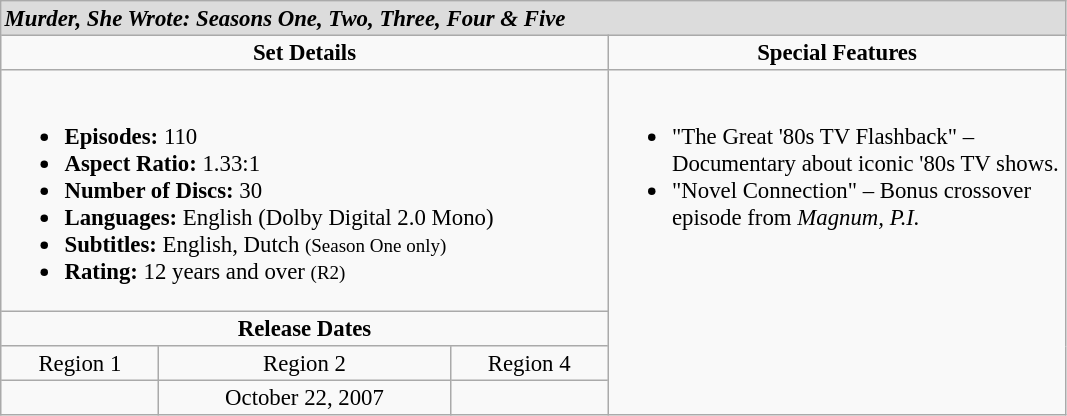<table border="2" cellpadding="2" cellspacing="0" style="margin: 0 1em 0 0; background: #f9f9f9; border: 1px #aaa solid; border-collapse: collapse; font-size: 95%;">
<tr style="background:#DCDCDC">
<td colspan="5"><strong><em>Murder, She Wrote: Seasons One, Two, Three, Four & Five</em></strong></td>
</tr>
<tr valign="top">
<td align="center" width="400" colspan="3"><strong>Set Details</strong></td>
<td width="300" align="center"><strong>Special Features</strong></td>
</tr>
<tr valign="top">
<td colspan="3" align="left" width="400"><br><ul><li><strong>Episodes:</strong> 110</li><li><strong>Aspect Ratio:</strong> 1.33:1</li><li><strong>Number of Discs:</strong> 30</li><li><strong>Languages:</strong> English (Dolby Digital 2.0 Mono)</li><li><strong>Subtitles:</strong> English, Dutch <small>(Season One only)</small></li><li><strong>Rating:</strong> 12 years and over <small>(R2)</small></li></ul></td>
<td rowspan="4" align="left" width="300"><br><ul><li>"The Great '80s TV Flashback" – Documentary about iconic '80s TV shows.</li><li>"Novel Connection" – Bonus crossover episode from <em>Magnum, P.I.</em></li></ul></td>
</tr>
<tr>
<td colspan="3" align="center"><strong>Release Dates</strong></td>
</tr>
<tr>
<td align="center">Region 1</td>
<td align="center">Region 2</td>
<td align="center">Region 4</td>
</tr>
<tr>
<td></td>
<td align="center">October 22, 2007</td>
<td></td>
</tr>
</table>
